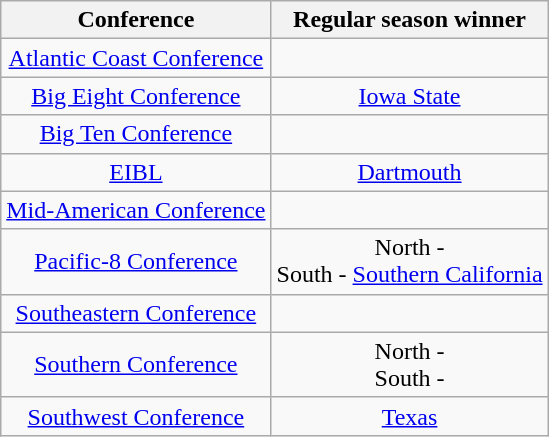<table class="wikitable" style="text-align:center;">
<tr>
<th>Conference</th>
<th>Regular season winner</th>
</tr>
<tr>
<td><a href='#'>Atlantic Coast Conference</a></td>
<td></td>
</tr>
<tr>
<td><a href='#'>Big Eight Conference</a></td>
<td><a href='#'>Iowa State</a></td>
</tr>
<tr>
<td><a href='#'>Big Ten Conference</a></td>
<td></td>
</tr>
<tr>
<td><a href='#'>EIBL</a></td>
<td><a href='#'>Dartmouth</a></td>
</tr>
<tr>
<td><a href='#'>Mid-American Conference</a></td>
<td></td>
</tr>
<tr>
<td><a href='#'>Pacific-8 Conference</a></td>
<td>North - <br>South - <a href='#'>Southern California</a></td>
</tr>
<tr>
<td><a href='#'>Southeastern Conference</a></td>
<td></td>
</tr>
<tr>
<td><a href='#'>Southern Conference</a></td>
<td>North - <br>South - </td>
</tr>
<tr>
<td><a href='#'>Southwest Conference</a></td>
<td><a href='#'>Texas</a></td>
</tr>
</table>
